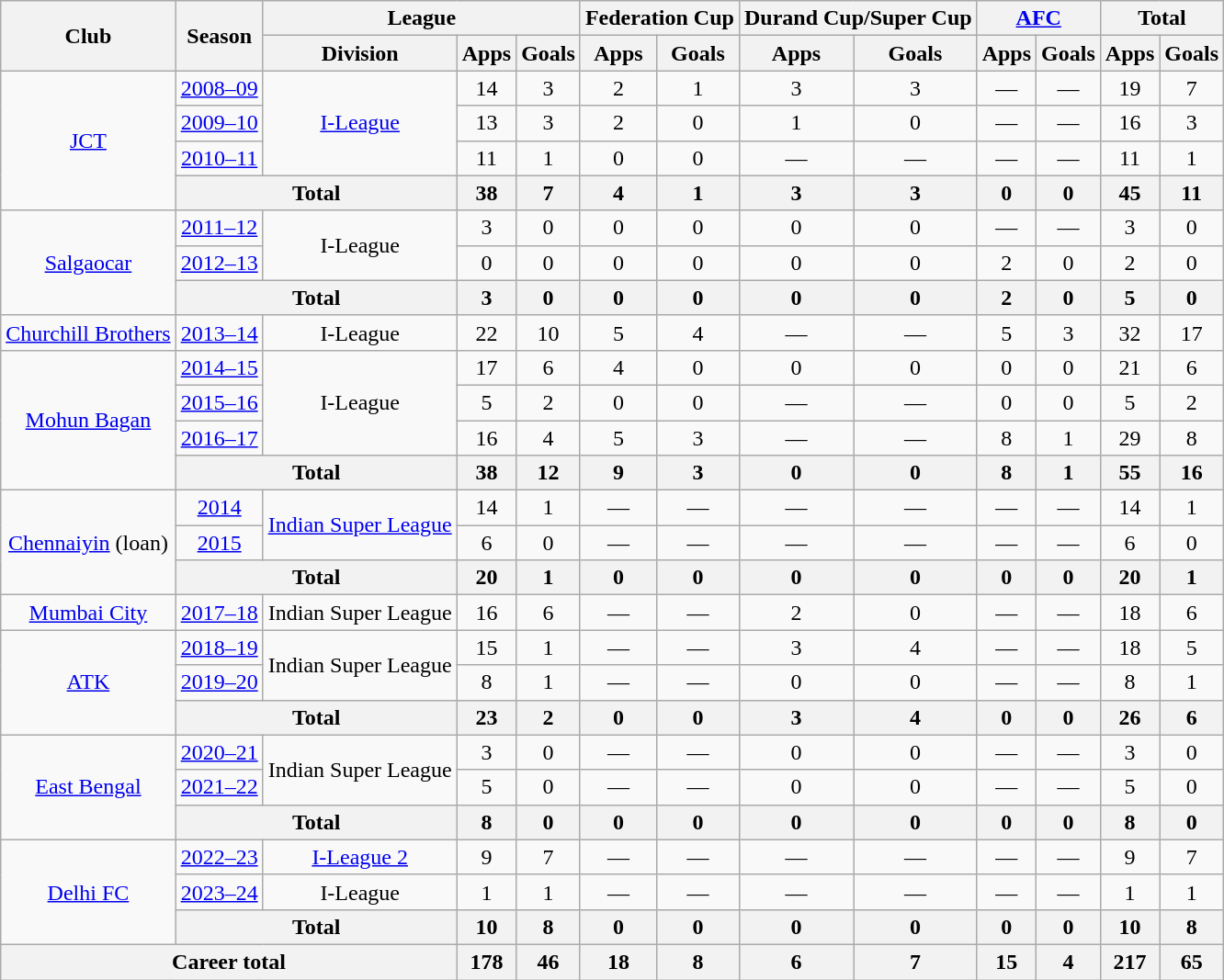<table class="wikitable" style="text-align:center">
<tr>
<th rowspan="2">Club</th>
<th rowspan="2">Season</th>
<th colspan="3">League</th>
<th colspan="2">Federation Cup</th>
<th colspan="2">Durand Cup/Super Cup</th>
<th colspan="2"><a href='#'>AFC</a></th>
<th colspan="2">Total</th>
</tr>
<tr>
<th>Division</th>
<th>Apps</th>
<th>Goals</th>
<th>Apps</th>
<th>Goals</th>
<th>Apps</th>
<th>Goals</th>
<th>Apps</th>
<th>Goals</th>
<th>Apps</th>
<th>Goals</th>
</tr>
<tr>
<td rowspan="4"><a href='#'>JCT</a></td>
<td><a href='#'>2008–09</a></td>
<td rowspan="3"><a href='#'>I-League</a></td>
<td>14</td>
<td>3</td>
<td>2</td>
<td>1</td>
<td>3</td>
<td>3</td>
<td>—</td>
<td>—</td>
<td>19</td>
<td>7</td>
</tr>
<tr>
<td><a href='#'>2009–10</a></td>
<td>13</td>
<td>3</td>
<td>2</td>
<td>0</td>
<td>1</td>
<td>0</td>
<td>—</td>
<td>—</td>
<td>16</td>
<td>3</td>
</tr>
<tr>
<td><a href='#'>2010–11</a></td>
<td>11</td>
<td>1</td>
<td>0</td>
<td>0</td>
<td>—</td>
<td>—</td>
<td>—</td>
<td>—</td>
<td>11</td>
<td>1</td>
</tr>
<tr>
<th colspan="2">Total</th>
<th>38</th>
<th>7</th>
<th>4</th>
<th>1</th>
<th>3</th>
<th>3</th>
<th>0</th>
<th>0</th>
<th>45</th>
<th>11</th>
</tr>
<tr>
<td rowspan="3"><a href='#'>Salgaocar</a></td>
<td><a href='#'>2011–12</a></td>
<td rowspan="2">I-League</td>
<td>3</td>
<td>0</td>
<td>0</td>
<td>0</td>
<td>0</td>
<td>0</td>
<td>—</td>
<td>—</td>
<td>3</td>
<td>0</td>
</tr>
<tr>
<td><a href='#'>2012–13</a></td>
<td>0</td>
<td>0</td>
<td>0</td>
<td>0</td>
<td>0</td>
<td>0</td>
<td>2</td>
<td>0</td>
<td>2</td>
<td>0</td>
</tr>
<tr>
<th colspan="2">Total</th>
<th>3</th>
<th>0</th>
<th>0</th>
<th>0</th>
<th>0</th>
<th>0</th>
<th>2</th>
<th>0</th>
<th>5</th>
<th>0</th>
</tr>
<tr>
<td><a href='#'>Churchill Brothers</a></td>
<td><a href='#'>2013–14</a></td>
<td>I-League</td>
<td>22</td>
<td>10</td>
<td>5</td>
<td>4</td>
<td>—</td>
<td>—</td>
<td>5</td>
<td>3</td>
<td>32</td>
<td>17</td>
</tr>
<tr>
<td rowspan="4"><a href='#'>Mohun Bagan</a></td>
<td><a href='#'>2014–15</a></td>
<td rowspan="3">I-League</td>
<td>17</td>
<td>6</td>
<td>4</td>
<td>0</td>
<td>0</td>
<td>0</td>
<td>0</td>
<td>0</td>
<td>21</td>
<td>6</td>
</tr>
<tr>
<td><a href='#'>2015–16</a></td>
<td>5</td>
<td>2</td>
<td>0</td>
<td>0</td>
<td>—</td>
<td>—</td>
<td>0</td>
<td>0</td>
<td>5</td>
<td>2</td>
</tr>
<tr>
<td><a href='#'>2016–17</a></td>
<td>16</td>
<td>4</td>
<td>5</td>
<td>3</td>
<td>—</td>
<td>—</td>
<td>8</td>
<td>1</td>
<td>29</td>
<td>8</td>
</tr>
<tr>
<th colspan="2">Total</th>
<th>38</th>
<th>12</th>
<th>9</th>
<th>3</th>
<th>0</th>
<th>0</th>
<th>8</th>
<th>1</th>
<th>55</th>
<th>16</th>
</tr>
<tr>
<td rowspan="3"><a href='#'>Chennaiyin</a> (loan)</td>
<td><a href='#'>2014</a></td>
<td rowspan="2"><a href='#'>Indian Super League</a></td>
<td>14</td>
<td>1</td>
<td>—</td>
<td>—</td>
<td>—</td>
<td>—</td>
<td>—</td>
<td>—</td>
<td>14</td>
<td>1</td>
</tr>
<tr>
<td><a href='#'>2015</a></td>
<td>6</td>
<td>0</td>
<td>—</td>
<td>—</td>
<td>—</td>
<td>—</td>
<td>—</td>
<td>—</td>
<td>6</td>
<td>0</td>
</tr>
<tr>
<th colspan="2">Total</th>
<th>20</th>
<th>1</th>
<th>0</th>
<th>0</th>
<th>0</th>
<th>0</th>
<th>0</th>
<th>0</th>
<th>20</th>
<th>1</th>
</tr>
<tr>
<td><a href='#'>Mumbai City</a></td>
<td><a href='#'>2017–18</a></td>
<td>Indian Super League</td>
<td>16</td>
<td>6</td>
<td>—</td>
<td>—</td>
<td>2</td>
<td>0</td>
<td>—</td>
<td>—</td>
<td>18</td>
<td>6</td>
</tr>
<tr>
<td rowspan="3"><a href='#'>ATK</a></td>
<td><a href='#'>2018–19</a></td>
<td rowspan="2">Indian Super League</td>
<td>15</td>
<td>1</td>
<td>—</td>
<td>—</td>
<td>3</td>
<td>4</td>
<td>—</td>
<td>—</td>
<td>18</td>
<td>5</td>
</tr>
<tr>
<td><a href='#'>2019–20</a></td>
<td>8</td>
<td>1</td>
<td>—</td>
<td>—</td>
<td>0</td>
<td>0</td>
<td>—</td>
<td>—</td>
<td>8</td>
<td>1</td>
</tr>
<tr>
<th colspan="2">Total</th>
<th>23</th>
<th>2</th>
<th>0</th>
<th>0</th>
<th>3</th>
<th>4</th>
<th>0</th>
<th>0</th>
<th>26</th>
<th>6</th>
</tr>
<tr>
<td rowspan="3"><a href='#'>East Bengal</a></td>
<td><a href='#'>2020–21</a></td>
<td rowspan="2">Indian Super League</td>
<td>3</td>
<td>0</td>
<td>—</td>
<td>—</td>
<td>0</td>
<td>0</td>
<td>—</td>
<td>—</td>
<td>3</td>
<td>0</td>
</tr>
<tr>
<td><a href='#'>2021–22</a></td>
<td>5</td>
<td>0</td>
<td>—</td>
<td>—</td>
<td>0</td>
<td>0</td>
<td>—</td>
<td>—</td>
<td>5</td>
<td>0</td>
</tr>
<tr>
<th colspan="2">Total</th>
<th>8</th>
<th>0</th>
<th>0</th>
<th>0</th>
<th>0</th>
<th>0</th>
<th>0</th>
<th>0</th>
<th>8</th>
<th>0</th>
</tr>
<tr>
<td rowspan="3"><a href='#'>Delhi FC</a></td>
<td><a href='#'>2022–23</a></td>
<td><a href='#'>I-League 2</a></td>
<td>9</td>
<td>7</td>
<td>—</td>
<td>—</td>
<td>—</td>
<td>—</td>
<td>—</td>
<td>—</td>
<td>9</td>
<td>7</td>
</tr>
<tr>
<td><a href='#'>2023–24</a></td>
<td>I-League</td>
<td>1</td>
<td>1</td>
<td>—</td>
<td>—</td>
<td>—</td>
<td>—</td>
<td>—</td>
<td>—</td>
<td>1</td>
<td>1</td>
</tr>
<tr>
<th colspan="2">Total</th>
<th>10</th>
<th>8</th>
<th>0</th>
<th>0</th>
<th>0</th>
<th>0</th>
<th>0</th>
<th>0</th>
<th>10</th>
<th>8</th>
</tr>
<tr>
<th colspan="3">Career total</th>
<th>178</th>
<th>46</th>
<th>18</th>
<th>8</th>
<th>6</th>
<th>7</th>
<th>15</th>
<th>4</th>
<th>217</th>
<th>65</th>
</tr>
</table>
